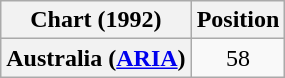<table class="wikitable sortable plainrowheaders" style="text-align:center">
<tr>
<th scope="col">Chart (1992)</th>
<th scope="col">Position</th>
</tr>
<tr>
<th scope="row">Australia (<a href='#'>ARIA</a>)</th>
<td>58</td>
</tr>
</table>
